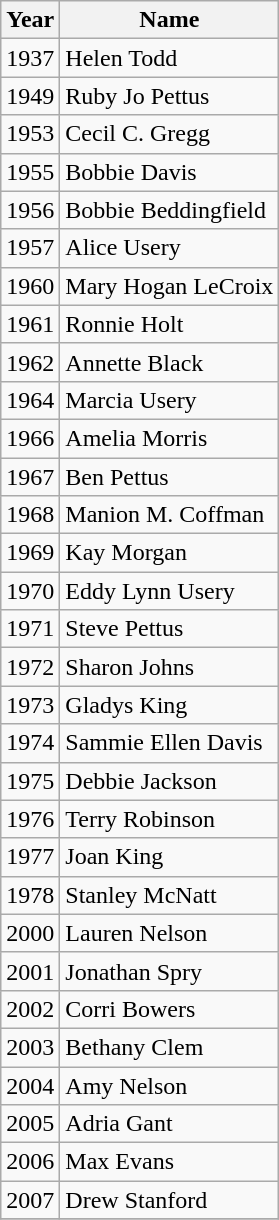<table class="wikitable sortable">
<tr>
<th>Year</th>
<th>Name</th>
</tr>
<tr>
<td>1937</td>
<td>Helen Todd</td>
</tr>
<tr>
<td>1949</td>
<td>Ruby Jo Pettus</td>
</tr>
<tr>
<td>1953</td>
<td>Cecil C. Gregg</td>
</tr>
<tr>
<td>1955</td>
<td>Bobbie Davis</td>
</tr>
<tr>
<td>1956</td>
<td>Bobbie Beddingfield</td>
</tr>
<tr>
<td>1957</td>
<td>Alice Usery</td>
</tr>
<tr>
<td>1960</td>
<td>Mary Hogan LeCroix</td>
</tr>
<tr>
<td>1961</td>
<td>Ronnie Holt</td>
</tr>
<tr>
<td>1962</td>
<td>Annette Black</td>
</tr>
<tr>
<td>1964</td>
<td>Marcia Usery</td>
</tr>
<tr>
<td>1966</td>
<td>Amelia Morris</td>
</tr>
<tr>
<td>1967</td>
<td>Ben Pettus</td>
</tr>
<tr>
<td>1968</td>
<td>Manion M. Coffman</td>
</tr>
<tr>
<td>1969</td>
<td>Kay Morgan</td>
</tr>
<tr>
<td>1970</td>
<td>Eddy Lynn Usery</td>
</tr>
<tr>
<td>1971</td>
<td>Steve Pettus</td>
</tr>
<tr>
<td>1972</td>
<td>Sharon Johns</td>
</tr>
<tr>
<td>1973</td>
<td>Gladys King</td>
</tr>
<tr>
<td>1974</td>
<td>Sammie Ellen Davis</td>
</tr>
<tr>
<td>1975</td>
<td>Debbie Jackson</td>
</tr>
<tr>
<td>1976</td>
<td>Terry Robinson</td>
</tr>
<tr>
<td>1977</td>
<td>Joan King</td>
</tr>
<tr>
<td>1978</td>
<td>Stanley McNatt</td>
</tr>
<tr>
<td>2000</td>
<td>Lauren Nelson</td>
</tr>
<tr>
<td>2001</td>
<td>Jonathan Spry</td>
</tr>
<tr>
<td>2002</td>
<td>Corri Bowers</td>
</tr>
<tr>
<td>2003</td>
<td>Bethany Clem</td>
</tr>
<tr>
<td>2004</td>
<td>Amy Nelson</td>
</tr>
<tr>
<td>2005</td>
<td>Adria Gant</td>
</tr>
<tr>
<td>2006</td>
<td>Max Evans</td>
</tr>
<tr>
<td>2007</td>
<td>Drew Stanford</td>
</tr>
<tr>
</tr>
</table>
